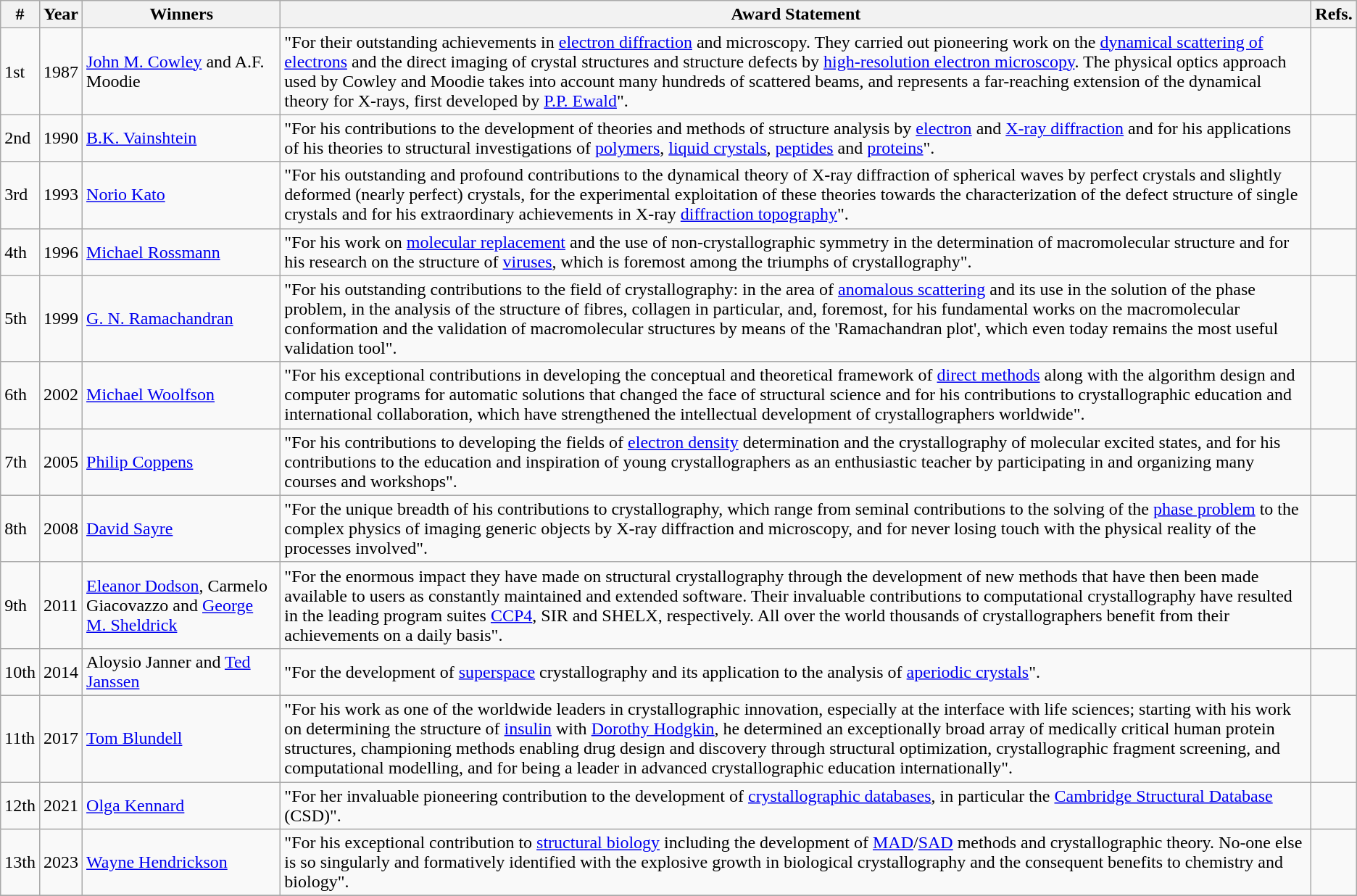<table class="wikitable">
<tr>
<th>#</th>
<th>Year</th>
<th>Winners</th>
<th>Award Statement</th>
<th>Refs.</th>
</tr>
<tr>
<td>1st</td>
<td>1987</td>
<td><a href='#'>John M. Cowley</a> and A.F. Moodie</td>
<td>"For their outstanding achievements in <a href='#'>electron diffraction</a> and microscopy. They carried out pioneering work on the <a href='#'>dynamical scattering of electrons</a> and the direct imaging of crystal structures and structure defects by <a href='#'>high-resolution electron microscopy</a>. The physical optics approach used by Cowley and Moodie takes into account many hundreds of scattered beams, and represents a far-reaching extension of the dynamical theory for X-rays, first developed by <a href='#'>P.P. Ewald</a>".</td>
<td></td>
</tr>
<tr>
<td>2nd</td>
<td>1990</td>
<td><a href='#'>B.K. Vainshtein</a></td>
<td>"For his contributions to the development of theories and methods of structure analysis by <a href='#'>electron</a> and <a href='#'>X-ray diffraction</a> and for his applications of his theories to structural investigations of <a href='#'>polymers</a>, <a href='#'>liquid crystals</a>, <a href='#'>peptides</a> and <a href='#'>proteins</a>".</td>
<td></td>
</tr>
<tr>
<td>3rd</td>
<td>1993</td>
<td><a href='#'>Norio Kato</a></td>
<td>"For his outstanding and profound contributions to the dynamical theory of X-ray diffraction of spherical waves by perfect crystals and slightly deformed (nearly perfect) crystals, for the experimental exploitation of these theories towards the characterization of the defect structure of single crystals and for his extraordinary achievements in X-ray <a href='#'>diffraction topography</a>".</td>
<td></td>
</tr>
<tr>
<td>4th</td>
<td>1996</td>
<td><a href='#'>Michael Rossmann</a></td>
<td>"For his work on <a href='#'>molecular replacement</a> and the use of non-crystallographic symmetry in the determination of macromolecular structure and for his research on the structure of <a href='#'>viruses</a>, which is foremost among the triumphs of crystallography".</td>
<td></td>
</tr>
<tr>
<td>5th</td>
<td>1999</td>
<td><a href='#'>G. N. Ramachandran</a></td>
<td>"For his outstanding contributions to the field of crystallography: in the area of <a href='#'>anomalous scattering</a> and its use in the solution of the phase problem, in the analysis of the structure of fibres, collagen in particular, and, foremost, for his fundamental works on the macromolecular conformation and the validation of macromolecular structures by means of the 'Ramachandran plot', which even today remains the most useful validation tool".</td>
<td></td>
</tr>
<tr>
<td>6th</td>
<td>2002</td>
<td><a href='#'>Michael Woolfson</a></td>
<td>"For his exceptional contributions in developing the conceptual and theoretical framework of <a href='#'>direct methods</a> along with the algorithm design and computer programs for automatic solutions that changed the face of structural science and for his contributions to crystallographic education and international collaboration, which have strengthened the intellectual development of crystallographers worldwide".</td>
<td></td>
</tr>
<tr>
<td>7th</td>
<td>2005</td>
<td><a href='#'>Philip Coppens</a></td>
<td>"For his contributions to developing the fields of <a href='#'>electron density</a> determination and the crystallography of molecular excited states, and for his contributions to the education and inspiration of young crystallographers as an enthusiastic teacher by participating in and organizing many courses and workshops".</td>
<td></td>
</tr>
<tr>
<td>8th</td>
<td>2008</td>
<td><a href='#'>David Sayre</a></td>
<td>"For the unique breadth of his contributions to crystallography, which range from seminal contributions to the solving of the <a href='#'>phase problem</a> to the complex physics of imaging generic objects by X-ray diffraction and microscopy, and for never losing touch with the physical reality of the processes involved".</td>
<td></td>
</tr>
<tr>
<td>9th</td>
<td>2011</td>
<td><a href='#'>Eleanor Dodson</a>, Carmelo Giacovazzo and <a href='#'>George M. Sheldrick</a></td>
<td>"For the enormous impact they have made on structural crystallography through the development of new methods that have then been made available to users as constantly maintained and extended software. Their invaluable contributions to computational crystallography have resulted in the leading program suites <a href='#'>CCP4</a>, SIR and SHELX, respectively. All over the world thousands of crystallographers benefit from their achievements on a daily basis".</td>
<td></td>
</tr>
<tr>
<td>10th</td>
<td>2014</td>
<td>Aloysio Janner and <a href='#'>Ted Janssen</a></td>
<td>"For the development of <a href='#'>superspace</a> crystallography and its application to the analysis of <a href='#'>aperiodic crystals</a>".</td>
<td></td>
</tr>
<tr>
<td>11th</td>
<td>2017</td>
<td><a href='#'>Tom Blundell</a></td>
<td>"For his work as one of the worldwide leaders in crystallographic innovation, especially at the interface with life sciences; starting with his work on determining the structure of <a href='#'>insulin</a> with <a href='#'>Dorothy Hodgkin</a>, he determined an exceptionally broad array of medically critical human protein structures, championing methods enabling drug design and discovery through structural optimization, crystallographic fragment screening, and computational modelling, and for being a leader in advanced crystallographic education internationally".</td>
<td></td>
</tr>
<tr>
<td>12th</td>
<td>2021</td>
<td><a href='#'>Olga Kennard</a></td>
<td>"For her invaluable pioneering contribution to the development of <a href='#'>crystallographic databases</a>, in particular the <a href='#'>Cambridge Structural Database</a> (CSD)".</td>
<td></td>
</tr>
<tr>
<td>13th</td>
<td>2023</td>
<td><a href='#'>Wayne Hendrickson</a></td>
<td>"For his exceptional contribution to <a href='#'>structural biology</a> including the development of <a href='#'>MAD</a>/<a href='#'>SAD</a> methods and crystallographic theory. No-one else is so singularly and formatively identified with the explosive growth in biological crystallography and the consequent benefits to chemistry and biology".</td>
<td></td>
</tr>
<tr>
</tr>
</table>
